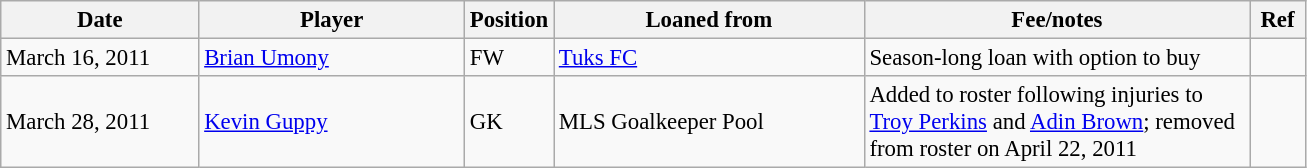<table class="wikitable" style="font-size:95%;">
<tr>
<th width=125px>Date</th>
<th width=170px>Player</th>
<th width=50px>Position</th>
<th width=200px>Loaned from</th>
<th width=250px>Fee/notes</th>
<th width=30px>Ref</th>
</tr>
<tr>
<td>March 16, 2011</td>
<td> <a href='#'>Brian Umony</a></td>
<td>FW</td>
<td> <a href='#'>Tuks FC</a></td>
<td>Season-long loan with option to buy</td>
<td></td>
</tr>
<tr>
<td>March 28, 2011</td>
<td> <a href='#'>Kevin Guppy</a></td>
<td>GK</td>
<td>MLS Goalkeeper Pool</td>
<td>Added to roster following injuries to <a href='#'>Troy Perkins</a> and <a href='#'>Adin Brown</a>; removed from roster on April 22, 2011</td>
<td></td>
</tr>
</table>
